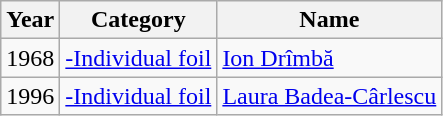<table class="wikitable" align=center>
<tr>
<th>Year</th>
<th>Category</th>
<th>Name</th>
</tr>
<tr>
<td>1968</td>
<td><a href='#'>-Individual foil</a></td>
<td><a href='#'>Ion Drîmbă</a></td>
</tr>
<tr>
<td>1996</td>
<td><a href='#'>-Individual foil</a></td>
<td><a href='#'>Laura Badea-Cârlescu</a></td>
</tr>
</table>
